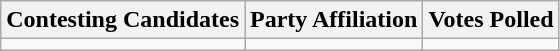<table class="wikitable sortable">
<tr>
<th>Contesting Candidates</th>
<th>Party Affiliation</th>
<th>Votes Polled</th>
</tr>
<tr>
<td></td>
<td></td>
<td></td>
</tr>
</table>
